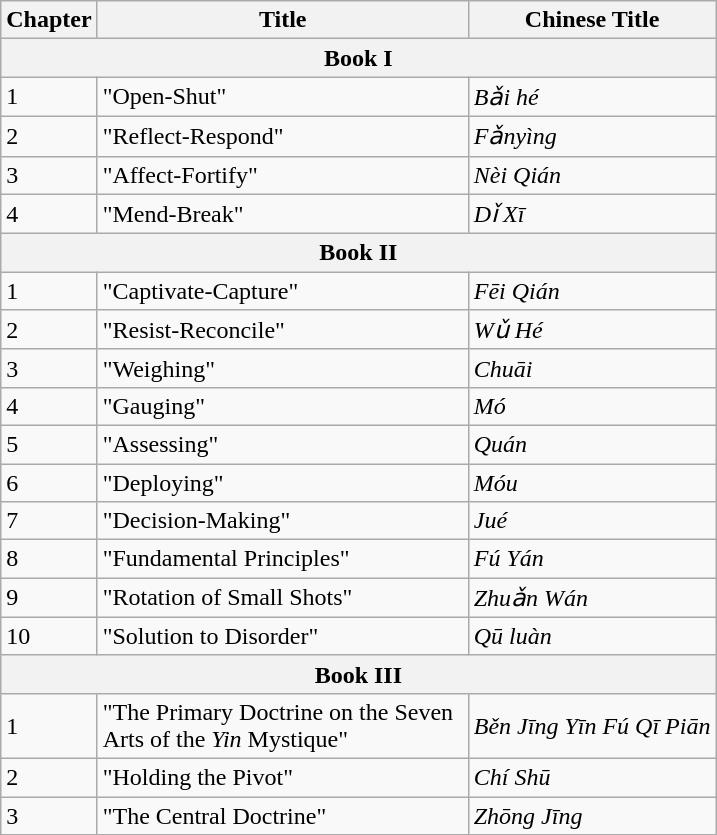<table class="wikitable">
<tr>
<th>Chapter</th>
<th>Title</th>
<th>Chinese Title</th>
</tr>
<tr>
<th colspan="3">Book I</th>
</tr>
<tr>
<td>1</td>
<td>"Open-Shut"</td>
<td><em>Bǎi hé</em> </td>
</tr>
<tr>
<td>2</td>
<td>"Reflect-Respond"</td>
<td><em>Fǎnyìng</em> </td>
</tr>
<tr>
<td>3</td>
<td>"Affect-Fortify"</td>
<td><em>Nèi Qián</em> </td>
</tr>
<tr>
<td>4</td>
<td>"Mend-Break"</td>
<td><em>Dǐ Xī</em> </td>
</tr>
<tr>
<th colspan="3">Book II</th>
</tr>
<tr>
<td>1</td>
<td>"Captivate-Capture"</td>
<td><em>Fēi Qián</em> </td>
</tr>
<tr>
<td>2</td>
<td>"Resist-Reconcile"</td>
<td><em>Wǔ Hé</em> </td>
</tr>
<tr>
<td>3</td>
<td>"Weighing"</td>
<td><em>Chuāi</em> </td>
</tr>
<tr>
<td>4</td>
<td>"Gauging"</td>
<td><em>Mó</em> </td>
</tr>
<tr>
<td>5</td>
<td>"Assessing"</td>
<td><em>Quán</em> </td>
</tr>
<tr>
<td>6</td>
<td>"Deploying"</td>
<td><em>Móu</em> </td>
</tr>
<tr>
<td>7</td>
<td>"Decision-Making"</td>
<td><em>Jué</em> </td>
</tr>
<tr>
<td>8</td>
<td>"Fundamental Principles"</td>
<td><em>Fú Yán</em> </td>
</tr>
<tr>
<td>9</td>
<td>"Rotation of Small Shots"</td>
<td><em>Zhuǎn Wán</em> </td>
</tr>
<tr>
<td>10</td>
<td>"Solution to Disorder"</td>
<td><em>Qū luàn</em> </td>
</tr>
<tr>
<th colspan="3">Book III</th>
</tr>
<tr>
<td>1</td>
<td style="max-width: 15em">"The Primary Doctrine on the Seven Arts of the <em>Yin</em> Mystique"</td>
<td><em>Běn Jīng Yīn Fú Qī Piān</em> <br></td>
</tr>
<tr>
<td>2</td>
<td>"Holding the Pivot"</td>
<td><em>Chí Shū</em> </td>
</tr>
<tr>
<td>3</td>
<td>"The Central Doctrine"</td>
<td><em>Zhōng Jīng</em> </td>
</tr>
</table>
